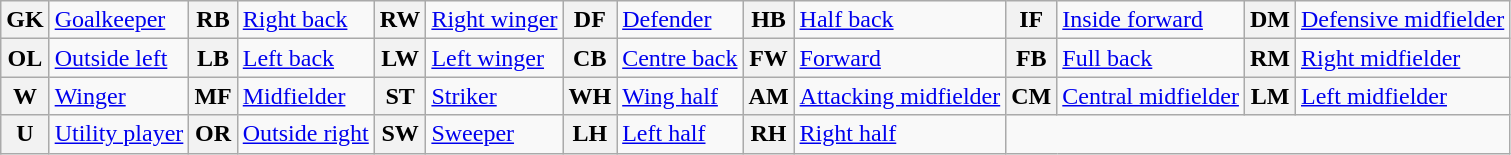<table class="wikitable">
<tr>
<th>GK</th>
<td><a href='#'>Goalkeeper</a></td>
<th>RB</th>
<td><a href='#'>Right back</a></td>
<th>RW</th>
<td><a href='#'>Right winger</a></td>
<th>DF</th>
<td><a href='#'>Defender</a></td>
<th>HB</th>
<td><a href='#'>Half back</a></td>
<th>IF</th>
<td><a href='#'>Inside forward</a></td>
<th>DM</th>
<td><a href='#'>Defensive midfielder</a></td>
</tr>
<tr>
<th>OL</th>
<td><a href='#'>Outside left</a></td>
<th>LB</th>
<td><a href='#'>Left back</a></td>
<th>LW</th>
<td><a href='#'>Left winger</a></td>
<th>CB</th>
<td><a href='#'>Centre back</a></td>
<th>FW</th>
<td><a href='#'>Forward</a></td>
<th>FB</th>
<td><a href='#'>Full back</a></td>
<th>RM</th>
<td><a href='#'>Right midfielder</a></td>
</tr>
<tr>
<th>W</th>
<td><a href='#'>Winger</a></td>
<th>MF</th>
<td><a href='#'>Midfielder</a></td>
<th>ST</th>
<td><a href='#'>Striker</a></td>
<th>WH</th>
<td><a href='#'>Wing half</a></td>
<th>AM</th>
<td><a href='#'>Attacking midfielder</a></td>
<th>CM</th>
<td><a href='#'>Central midfielder</a></td>
<th>LM</th>
<td><a href='#'>Left midfielder</a></td>
</tr>
<tr>
<th>U</th>
<td><a href='#'>Utility player</a></td>
<th>OR</th>
<td><a href='#'>Outside right</a></td>
<th>SW</th>
<td><a href='#'>Sweeper</a></td>
<th>LH</th>
<td><a href='#'>Left half</a></td>
<th>RH</th>
<td><a href='#'>Right half</a></td>
</tr>
</table>
